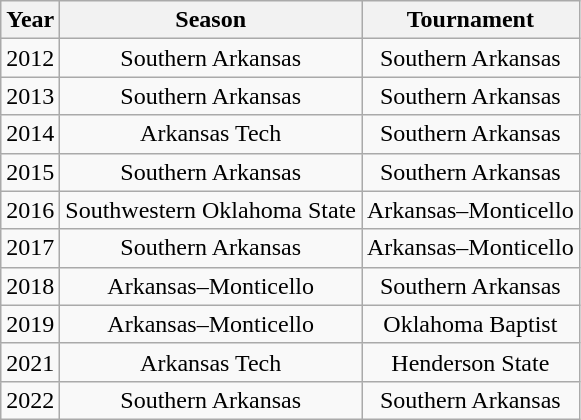<table class="wikitable" style=text-align:center>
<tr>
<th>Year</th>
<th>Season</th>
<th>Tournament</th>
</tr>
<tr>
<td>2012</td>
<td>Southern Arkansas</td>
<td>Southern Arkansas</td>
</tr>
<tr>
<td>2013</td>
<td>Southern Arkansas</td>
<td>Southern Arkansas</td>
</tr>
<tr>
<td>2014</td>
<td>Arkansas Tech</td>
<td>Southern Arkansas</td>
</tr>
<tr>
<td>2015</td>
<td>Southern Arkansas</td>
<td>Southern Arkansas</td>
</tr>
<tr>
<td>2016</td>
<td>Southwestern Oklahoma State</td>
<td>Arkansas–Monticello</td>
</tr>
<tr>
<td>2017</td>
<td>Southern Arkansas</td>
<td>Arkansas–Monticello</td>
</tr>
<tr>
<td>2018</td>
<td>Arkansas–Monticello</td>
<td>Southern Arkansas</td>
</tr>
<tr>
<td>2019</td>
<td>Arkansas–Monticello</td>
<td>Oklahoma Baptist</td>
</tr>
<tr>
<td>2021</td>
<td>Arkansas Tech</td>
<td>Henderson State</td>
</tr>
<tr>
<td>2022</td>
<td>Southern Arkansas</td>
<td>Southern Arkansas</td>
</tr>
</table>
